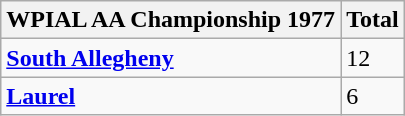<table class="wikitable">
<tr>
<th>WPIAL AA Championship 1977</th>
<th>Total</th>
</tr>
<tr>
<td><strong><a href='#'>South Allegheny</a></strong></td>
<td>12</td>
</tr>
<tr>
<td><strong><a href='#'>Laurel</a></strong></td>
<td>6</td>
</tr>
</table>
